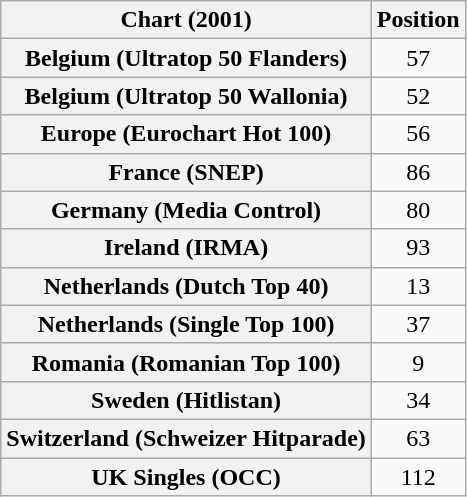<table class="wikitable plainrowheaders sortable">
<tr>
<th>Chart (2001)</th>
<th>Position</th>
</tr>
<tr>
<th scope="row">Belgium (Ultratop 50 Flanders)</th>
<td align="center">57</td>
</tr>
<tr>
<th scope="row">Belgium (Ultratop 50 Wallonia)</th>
<td align="center">52</td>
</tr>
<tr>
<th scope="row">Europe (Eurochart Hot 100)</th>
<td align="center">56</td>
</tr>
<tr>
<th scope="row">France (SNEP)</th>
<td align="center">86</td>
</tr>
<tr>
<th scope="row">Germany (Media Control)</th>
<td align="center">80</td>
</tr>
<tr>
<th scope="row">Ireland (IRMA)</th>
<td align="center">93</td>
</tr>
<tr>
<th scope="row">Netherlands (Dutch Top 40)</th>
<td align="center">13</td>
</tr>
<tr>
<th scope="row">Netherlands (Single Top 100)</th>
<td align="center">37</td>
</tr>
<tr>
<th scope="row">Romania (Romanian Top 100)</th>
<td align="center">9</td>
</tr>
<tr>
<th scope="row">Sweden (Hitlistan)</th>
<td align="center">34</td>
</tr>
<tr>
<th scope="row">Switzerland (Schweizer Hitparade)</th>
<td align="center">63</td>
</tr>
<tr>
<th scope="row">UK Singles (OCC)</th>
<td align="center">112</td>
</tr>
</table>
